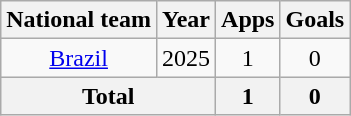<table class="wikitable" style="text-align:center">
<tr>
<th>National team</th>
<th>Year</th>
<th>Apps</th>
<th>Goals</th>
</tr>
<tr>
<td><a href='#'>Brazil</a></td>
<td>2025</td>
<td>1</td>
<td>0</td>
</tr>
<tr>
<th colspan="2">Total</th>
<th>1</th>
<th>0</th>
</tr>
</table>
